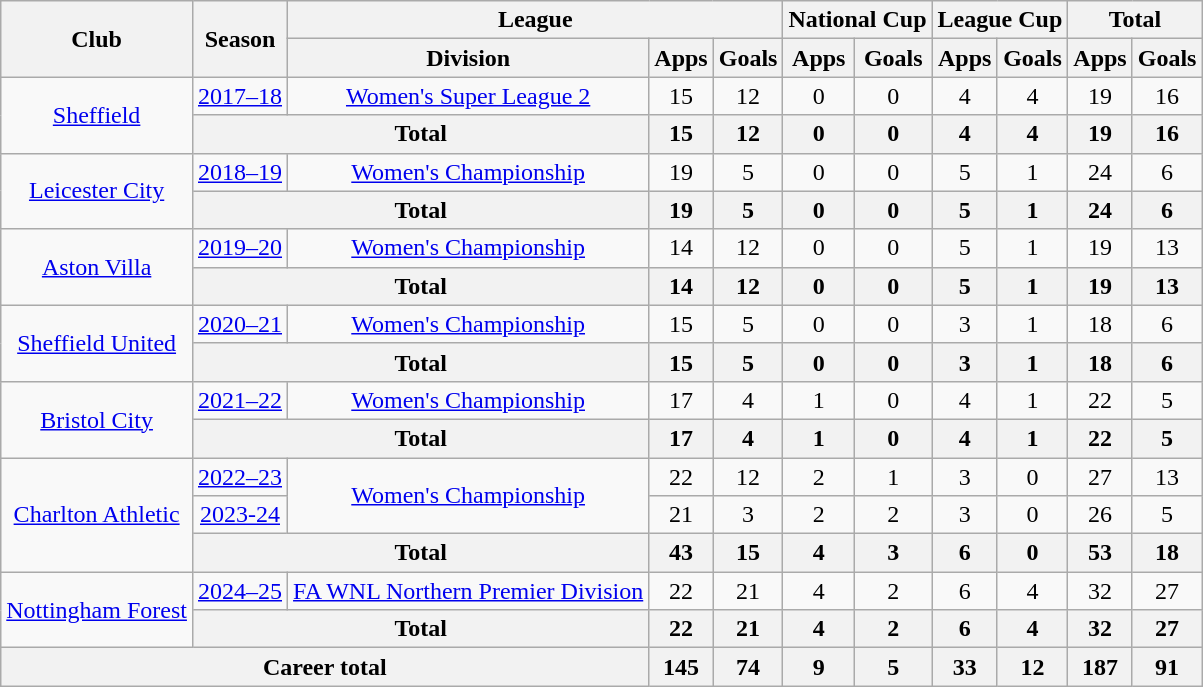<table class="wikitable" style="text-align:center">
<tr>
<th rowspan="2">Club</th>
<th rowspan="2">Season</th>
<th colspan="3">League</th>
<th colspan="2">National Cup</th>
<th colspan="2">League Cup</th>
<th colspan="2">Total</th>
</tr>
<tr>
<th>Division</th>
<th>Apps</th>
<th>Goals</th>
<th>Apps</th>
<th>Goals</th>
<th>Apps</th>
<th>Goals</th>
<th>Apps</th>
<th>Goals</th>
</tr>
<tr>
<td rowspan="2"><a href='#'>Sheffield</a></td>
<td><a href='#'>2017–18</a></td>
<td><a href='#'>Women's Super League 2</a></td>
<td>15</td>
<td>12</td>
<td>0</td>
<td>0</td>
<td>4</td>
<td>4</td>
<td>19</td>
<td>16</td>
</tr>
<tr>
<th colspan="2">Total</th>
<th>15</th>
<th>12</th>
<th>0</th>
<th>0</th>
<th>4</th>
<th>4</th>
<th>19</th>
<th>16</th>
</tr>
<tr>
<td rowspan="2"><a href='#'>Leicester City</a></td>
<td><a href='#'>2018–19</a></td>
<td><a href='#'>Women's Championship</a></td>
<td>19</td>
<td>5</td>
<td>0</td>
<td>0</td>
<td>5</td>
<td>1</td>
<td>24</td>
<td>6</td>
</tr>
<tr>
<th colspan="2">Total</th>
<th>19</th>
<th>5</th>
<th>0</th>
<th>0</th>
<th>5</th>
<th>1</th>
<th>24</th>
<th>6</th>
</tr>
<tr>
<td rowspan="2"><a href='#'>Aston Villa</a></td>
<td><a href='#'>2019–20</a></td>
<td><a href='#'>Women's Championship</a></td>
<td>14</td>
<td>12</td>
<td>0</td>
<td>0</td>
<td>5</td>
<td>1</td>
<td>19</td>
<td>13</td>
</tr>
<tr>
<th colspan="2">Total</th>
<th>14</th>
<th>12</th>
<th>0</th>
<th>0</th>
<th>5</th>
<th>1</th>
<th>19</th>
<th>13</th>
</tr>
<tr>
<td rowspan="2"><a href='#'>Sheffield United</a></td>
<td><a href='#'>2020–21</a></td>
<td><a href='#'>Women's Championship</a></td>
<td>15</td>
<td>5</td>
<td>0</td>
<td>0</td>
<td>3</td>
<td>1</td>
<td>18</td>
<td>6</td>
</tr>
<tr>
<th colspan="2">Total</th>
<th>15</th>
<th>5</th>
<th>0</th>
<th>0</th>
<th>3</th>
<th>1</th>
<th>18</th>
<th>6</th>
</tr>
<tr>
<td rowspan="2"><a href='#'>Bristol City</a></td>
<td><a href='#'>2021–22</a></td>
<td><a href='#'>Women's Championship</a></td>
<td>17</td>
<td>4</td>
<td>1</td>
<td>0</td>
<td>4</td>
<td>1</td>
<td>22</td>
<td>5</td>
</tr>
<tr>
<th colspan="2">Total</th>
<th>17</th>
<th>4</th>
<th>1</th>
<th>0</th>
<th>4</th>
<th>1</th>
<th>22</th>
<th>5</th>
</tr>
<tr>
<td rowspan="3"><a href='#'>Charlton Athletic</a></td>
<td><a href='#'>2022–23</a></td>
<td rowspan="2"><a href='#'>Women's Championship</a></td>
<td>22</td>
<td>12</td>
<td>2</td>
<td>1</td>
<td>3</td>
<td>0</td>
<td>27</td>
<td>13</td>
</tr>
<tr>
<td><a href='#'>2023-24</a></td>
<td>21</td>
<td>3</td>
<td>2</td>
<td>2</td>
<td>3</td>
<td>0</td>
<td>26</td>
<td>5</td>
</tr>
<tr>
<th colspan="2">Total</th>
<th>43</th>
<th>15</th>
<th>4</th>
<th>3</th>
<th>6</th>
<th>0</th>
<th>53</th>
<th>18</th>
</tr>
<tr>
<td rowspan="2"><a href='#'>Nottingham Forest</a></td>
<td><a href='#'>2024–25</a></td>
<td><a href='#'>FA WNL Northern Premier Division</a></td>
<td>22</td>
<td>21</td>
<td>4</td>
<td>2</td>
<td>6</td>
<td>4</td>
<td>32</td>
<td>27</td>
</tr>
<tr>
<th colspan="2"><strong>Total</strong></th>
<th>22</th>
<th>21</th>
<th>4</th>
<th>2</th>
<th>6</th>
<th>4</th>
<th>32</th>
<th>27</th>
</tr>
<tr>
<th colspan="3">Career total</th>
<th>145</th>
<th>74</th>
<th>9</th>
<th>5</th>
<th>33</th>
<th>12</th>
<th>187</th>
<th>91</th>
</tr>
</table>
